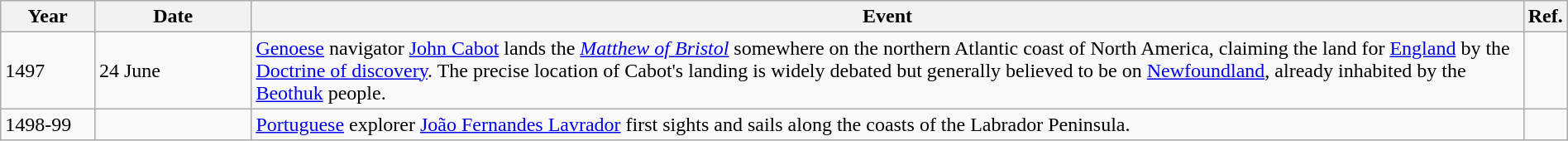<table class="wikitable" width="100%">
<tr>
<th style="width:6%">Year</th>
<th style="width:10%">Date</th>
<th>Event</th>
<th>Ref.</th>
</tr>
<tr>
<td>1497</td>
<td>24 June</td>
<td><a href='#'>Genoese</a> navigator <a href='#'>John Cabot</a> lands the <em><a href='#'>Matthew of Bristol</a></em> somewhere on the northern Atlantic coast of North America, claiming the land for <a href='#'>England</a> by the <a href='#'>Doctrine of discovery</a>. The precise location of Cabot's landing is widely debated but generally believed to be on <a href='#'>Newfoundland</a>, already inhabited by the <a href='#'>Beothuk</a> people.</td>
<td></td>
</tr>
<tr>
<td>1498-99</td>
<td></td>
<td><a href='#'>Portuguese</a> explorer <a href='#'>João Fernandes Lavrador</a> first sights and sails along the coasts of the Labrador Peninsula.</td>
<td></td>
</tr>
</table>
